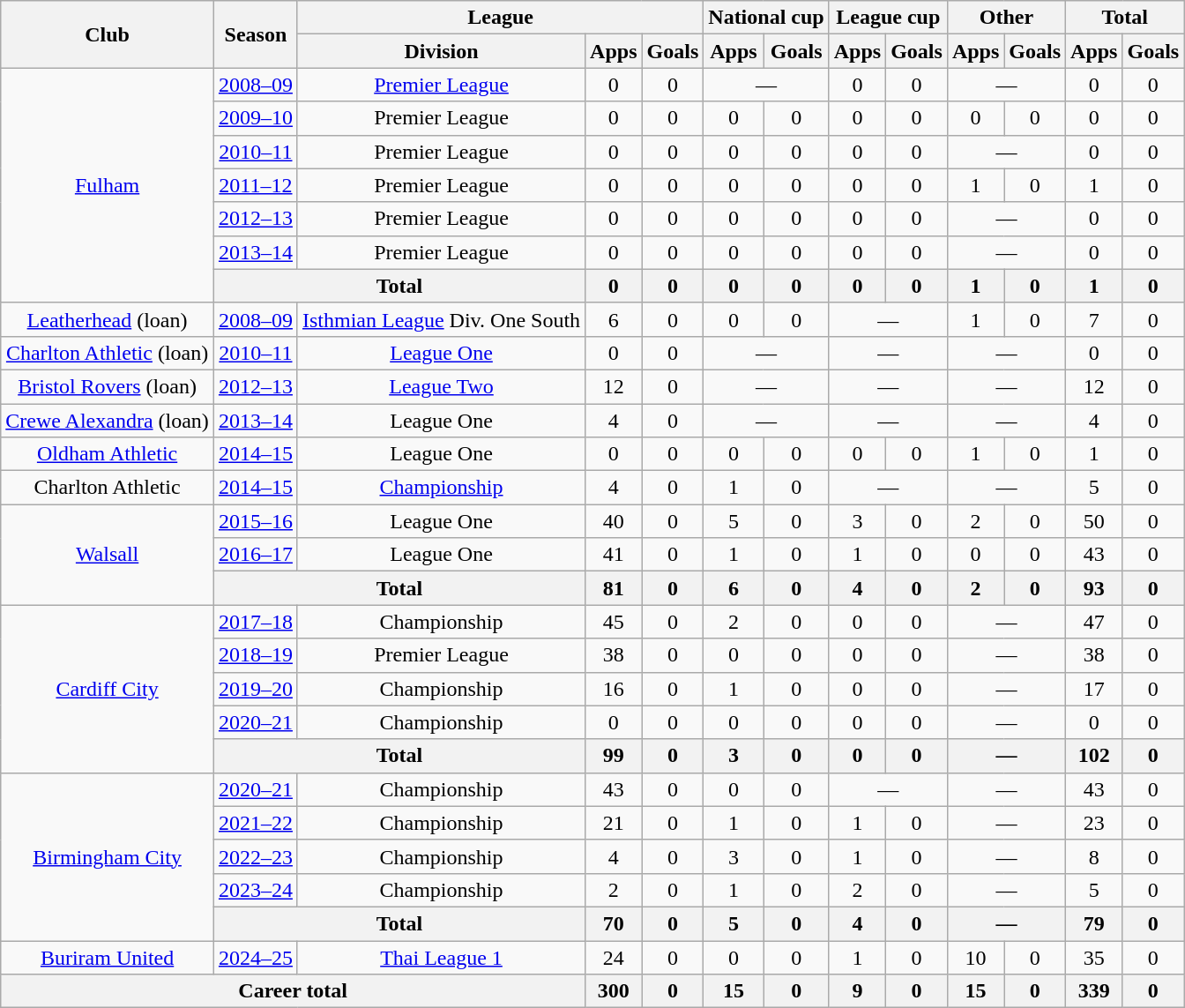<table class=wikitable style=text-align:center>
<tr>
<th rowspan=2>Club</th>
<th rowspan=2>Season</th>
<th colspan=3>League</th>
<th colspan=2>National cup</th>
<th colspan=2>League cup</th>
<th colspan=2>Other</th>
<th colspan=2>Total</th>
</tr>
<tr>
<th>Division</th>
<th>Apps</th>
<th>Goals</th>
<th>Apps</th>
<th>Goals</th>
<th>Apps</th>
<th>Goals</th>
<th>Apps</th>
<th>Goals</th>
<th>Apps</th>
<th>Goals</th>
</tr>
<tr>
<td rowspan=7><a href='#'>Fulham</a></td>
<td><a href='#'>2008–09</a></td>
<td><a href='#'>Premier League</a></td>
<td>0</td>
<td>0</td>
<td colspan=2>—</td>
<td>0</td>
<td>0</td>
<td colspan=2>—</td>
<td>0</td>
<td>0</td>
</tr>
<tr>
<td><a href='#'>2009–10</a></td>
<td>Premier League</td>
<td>0</td>
<td>0</td>
<td>0</td>
<td>0</td>
<td>0</td>
<td>0</td>
<td>0</td>
<td>0</td>
<td>0</td>
<td>0</td>
</tr>
<tr>
<td><a href='#'>2010–11</a></td>
<td>Premier League</td>
<td>0</td>
<td>0</td>
<td>0</td>
<td>0</td>
<td>0</td>
<td>0</td>
<td colspan=2>—</td>
<td>0</td>
<td>0</td>
</tr>
<tr>
<td><a href='#'>2011–12</a></td>
<td>Premier League</td>
<td>0</td>
<td>0</td>
<td>0</td>
<td>0</td>
<td>0</td>
<td>0</td>
<td>1</td>
<td>0</td>
<td>1</td>
<td>0</td>
</tr>
<tr>
<td><a href='#'>2012–13</a></td>
<td>Premier League</td>
<td>0</td>
<td>0</td>
<td>0</td>
<td>0</td>
<td>0</td>
<td>0</td>
<td colspan=2>—</td>
<td>0</td>
<td>0</td>
</tr>
<tr>
<td><a href='#'>2013–14</a></td>
<td>Premier League</td>
<td>0</td>
<td>0</td>
<td>0</td>
<td>0</td>
<td>0</td>
<td>0</td>
<td colspan=2>—</td>
<td>0</td>
<td>0</td>
</tr>
<tr>
<th colspan=2>Total</th>
<th>0</th>
<th>0</th>
<th>0</th>
<th>0</th>
<th>0</th>
<th>0</th>
<th>1</th>
<th>0</th>
<th>1</th>
<th>0</th>
</tr>
<tr>
<td><a href='#'>Leatherhead</a> (loan)</td>
<td><a href='#'>2008–09</a></td>
<td><a href='#'>Isthmian League</a> Div. One South</td>
<td>6</td>
<td>0</td>
<td>0</td>
<td>0</td>
<td colspan="2">—</td>
<td>1</td>
<td>0</td>
<td>7</td>
<td>0</td>
</tr>
<tr>
<td><a href='#'>Charlton Athletic</a> (loan)</td>
<td><a href='#'>2010–11</a></td>
<td><a href='#'>League One</a></td>
<td>0</td>
<td>0</td>
<td colspan=2>—</td>
<td colspan=2>—</td>
<td colspan=2>—</td>
<td>0</td>
<td>0</td>
</tr>
<tr>
<td><a href='#'>Bristol Rovers</a> (loan)</td>
<td><a href='#'>2012–13</a></td>
<td><a href='#'>League Two</a></td>
<td>12</td>
<td>0</td>
<td colspan=2>—</td>
<td colspan=2>—</td>
<td colspan=2>—</td>
<td>12</td>
<td>0</td>
</tr>
<tr>
<td><a href='#'>Crewe Alexandra</a> (loan)</td>
<td><a href='#'>2013–14</a></td>
<td>League One</td>
<td>4</td>
<td>0</td>
<td colspan=2>—</td>
<td colspan=2>—</td>
<td colspan=2>—</td>
<td>4</td>
<td>0</td>
</tr>
<tr>
<td><a href='#'>Oldham Athletic</a></td>
<td><a href='#'>2014–15</a></td>
<td>League One</td>
<td>0</td>
<td>0</td>
<td>0</td>
<td>0</td>
<td>0</td>
<td>0</td>
<td>1</td>
<td>0</td>
<td>1</td>
<td>0</td>
</tr>
<tr>
<td>Charlton Athletic</td>
<td><a href='#'>2014–15</a></td>
<td><a href='#'>Championship</a></td>
<td>4</td>
<td>0</td>
<td>1</td>
<td>0</td>
<td colspan=2>—</td>
<td colspan=2>—</td>
<td>5</td>
<td>0</td>
</tr>
<tr>
<td rowspan=3><a href='#'>Walsall</a></td>
<td><a href='#'>2015–16</a></td>
<td>League One</td>
<td>40</td>
<td>0</td>
<td>5</td>
<td>0</td>
<td>3</td>
<td>0</td>
<td>2</td>
<td>0</td>
<td>50</td>
<td>0</td>
</tr>
<tr>
<td><a href='#'>2016–17</a></td>
<td>League One</td>
<td>41</td>
<td>0</td>
<td>1</td>
<td>0</td>
<td>1</td>
<td>0</td>
<td>0</td>
<td>0</td>
<td>43</td>
<td>0</td>
</tr>
<tr>
<th colspan=2>Total</th>
<th>81</th>
<th>0</th>
<th>6</th>
<th>0</th>
<th>4</th>
<th>0</th>
<th>2</th>
<th>0</th>
<th>93</th>
<th>0</th>
</tr>
<tr>
<td rowspan=5><a href='#'>Cardiff City</a></td>
<td><a href='#'>2017–18</a></td>
<td>Championship</td>
<td>45</td>
<td>0</td>
<td>2</td>
<td>0</td>
<td>0</td>
<td>0</td>
<td colspan=2>—</td>
<td>47</td>
<td>0</td>
</tr>
<tr>
<td><a href='#'>2018–19</a></td>
<td>Premier League</td>
<td>38</td>
<td>0</td>
<td>0</td>
<td>0</td>
<td>0</td>
<td>0</td>
<td colspan=2>—</td>
<td>38</td>
<td>0</td>
</tr>
<tr>
<td><a href='#'>2019–20</a></td>
<td>Championship</td>
<td>16</td>
<td>0</td>
<td>1</td>
<td>0</td>
<td>0</td>
<td>0</td>
<td colspan=2>—</td>
<td>17</td>
<td>0</td>
</tr>
<tr>
<td><a href='#'>2020–21</a></td>
<td>Championship</td>
<td>0</td>
<td>0</td>
<td>0</td>
<td>0</td>
<td>0</td>
<td>0</td>
<td colspan=2>—</td>
<td>0</td>
<td>0</td>
</tr>
<tr>
<th colspan=2>Total</th>
<th>99</th>
<th>0</th>
<th>3</th>
<th>0</th>
<th>0</th>
<th>0</th>
<th colspan=2>—</th>
<th>102</th>
<th>0</th>
</tr>
<tr>
<td rowspan="5"><a href='#'>Birmingham City</a></td>
<td><a href='#'>2020–21</a></td>
<td>Championship</td>
<td>43</td>
<td>0</td>
<td>0</td>
<td>0</td>
<td colspan=2>—</td>
<td colspan=2>—</td>
<td>43</td>
<td>0</td>
</tr>
<tr>
<td><a href='#'>2021–22</a></td>
<td>Championship</td>
<td>21</td>
<td>0</td>
<td>1</td>
<td>0</td>
<td>1</td>
<td>0</td>
<td colspan=2>—</td>
<td>23</td>
<td>0</td>
</tr>
<tr>
<td><a href='#'>2022–23</a></td>
<td>Championship</td>
<td>4</td>
<td>0</td>
<td>3</td>
<td>0</td>
<td>1</td>
<td>0</td>
<td colspan=2>—</td>
<td>8</td>
<td>0</td>
</tr>
<tr>
<td><a href='#'>2023–24</a></td>
<td>Championship</td>
<td>2</td>
<td>0</td>
<td>1</td>
<td>0</td>
<td>2</td>
<td>0</td>
<td colspan=2>—</td>
<td>5</td>
<td>0</td>
</tr>
<tr>
<th colspan="2">Total</th>
<th>70</th>
<th>0</th>
<th>5</th>
<th>0</th>
<th>4</th>
<th>0</th>
<th colspan=2>—</th>
<th>79</th>
<th>0</th>
</tr>
<tr>
<td><a href='#'>Buriram United</a></td>
<td><a href='#'>2024–25</a></td>
<td><a href='#'>Thai League 1</a></td>
<td>24</td>
<td>0</td>
<td>0</td>
<td>0</td>
<td>1</td>
<td>0</td>
<td>10</td>
<td>0</td>
<td>35</td>
<td>0</td>
</tr>
<tr>
<th colspan=3>Career total</th>
<th>300</th>
<th>0</th>
<th>15</th>
<th>0</th>
<th>9</th>
<th>0</th>
<th>15</th>
<th>0</th>
<th>339</th>
<th>0</th>
</tr>
</table>
